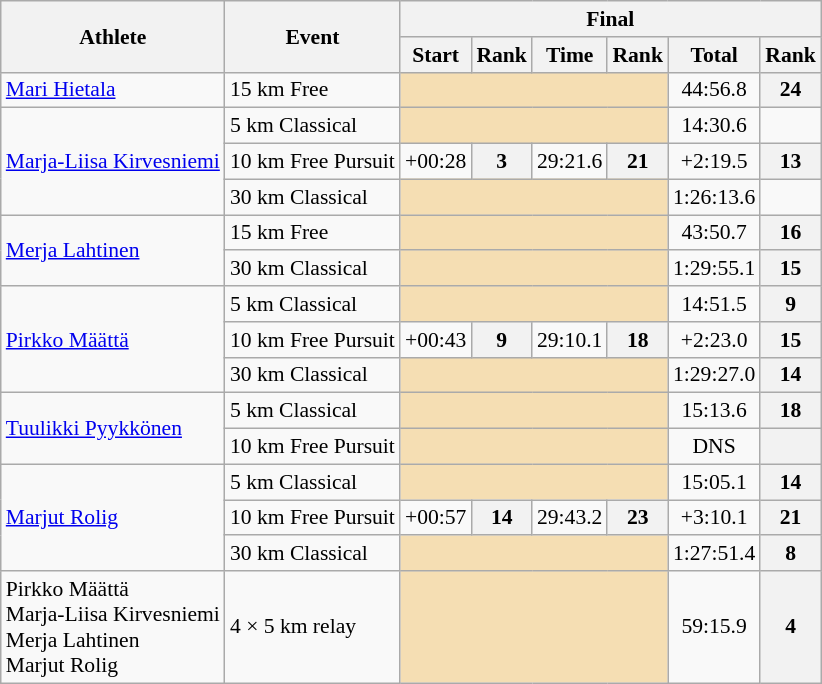<table class="wikitable" style="font-size:90%">
<tr>
<th rowspan="2">Athlete</th>
<th rowspan="2">Event</th>
<th colspan="6">Final</th>
</tr>
<tr>
<th>Start</th>
<th>Rank</th>
<th>Time</th>
<th>Rank</th>
<th>Total</th>
<th>Rank</th>
</tr>
<tr>
<td><a href='#'>Mari Hietala</a></td>
<td>15 km Free</td>
<td colspan=4 bgcolor="wheat"></td>
<td align="center">44:56.8</td>
<th align="center">24</th>
</tr>
<tr>
<td rowspan=3><a href='#'>Marja-Liisa Kirvesniemi</a></td>
<td>5 km Classical</td>
<td colspan=4 bgcolor="wheat"></td>
<td align="center">14:30.6</td>
<td align="center"></td>
</tr>
<tr>
<td>10 km Free Pursuit</td>
<td align="center">+00:28</td>
<th align="center">3</th>
<td align="center">29:21.6</td>
<th align="center">21</th>
<td align="center">+2:19.5</td>
<th align="center">13</th>
</tr>
<tr>
<td>30 km Classical</td>
<td colspan=4 bgcolor="wheat"></td>
<td align="center">1:26:13.6</td>
<td align="center"></td>
</tr>
<tr>
<td rowspan=2><a href='#'>Merja Lahtinen</a></td>
<td>15 km Free</td>
<td colspan=4 bgcolor="wheat"></td>
<td align="center">43:50.7</td>
<th align="center">16</th>
</tr>
<tr>
<td>30 km Classical</td>
<td colspan=4 bgcolor="wheat"></td>
<td align="center">1:29:55.1</td>
<th align="center">15</th>
</tr>
<tr>
<td rowspan=3><a href='#'>Pirkko Määttä</a></td>
<td>5 km Classical</td>
<td colspan=4 bgcolor="wheat"></td>
<td align="center">14:51.5</td>
<th align="center">9</th>
</tr>
<tr>
<td>10 km Free Pursuit</td>
<td align="center">+00:43</td>
<th align="center">9</th>
<td align="center">29:10.1</td>
<th align="center">18</th>
<td align="center">+2:23.0</td>
<th align="center">15</th>
</tr>
<tr>
<td>30 km Classical</td>
<td colspan=4 bgcolor="wheat"></td>
<td align="center">1:29:27.0</td>
<th align="center">14</th>
</tr>
<tr>
<td rowspan=2><a href='#'>Tuulikki Pyykkönen</a></td>
<td>5 km Classical</td>
<td colspan=4 bgcolor="wheat"></td>
<td align="center">15:13.6</td>
<th align="center">18</th>
</tr>
<tr>
<td>10 km Free Pursuit</td>
<td colspan=4 bgcolor="wheat"></td>
<td align="center">DNS</td>
<th align="center"></th>
</tr>
<tr>
<td rowspan=3><a href='#'>Marjut Rolig</a></td>
<td>5 km Classical</td>
<td colspan=4 bgcolor="wheat"></td>
<td align="center">15:05.1</td>
<th align="center">14</th>
</tr>
<tr>
<td>10 km Free Pursuit</td>
<td align="center">+00:57</td>
<th align="center">14</th>
<td align="center">29:43.2</td>
<th align="center">23</th>
<td align="center">+3:10.1</td>
<th align="center">21</th>
</tr>
<tr>
<td>30 km Classical</td>
<td colspan=4 bgcolor="wheat"></td>
<td align="center">1:27:51.4</td>
<th align="center">8</th>
</tr>
<tr>
<td rowspan=1>Pirkko Määttä<br>Marja-Liisa Kirvesniemi<br>Merja Lahtinen<br>Marjut Rolig</td>
<td>4 × 5 km relay</td>
<td colspan=4 bgcolor="wheat"></td>
<td align="center">59:15.9</td>
<th align="center">4</th>
</tr>
</table>
